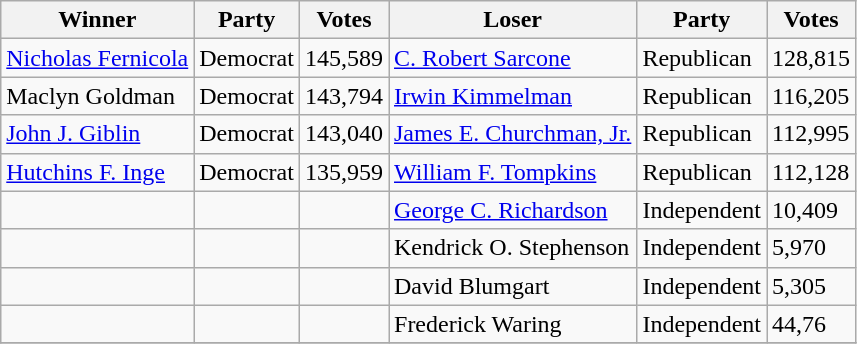<table class="wikitable">
<tr>
<th>Winner</th>
<th>Party</th>
<th>Votes</th>
<th>Loser</th>
<th>Party</th>
<th>Votes</th>
</tr>
<tr>
<td><a href='#'>Nicholas Fernicola</a></td>
<td>Democrat</td>
<td>145,589</td>
<td><a href='#'>C. Robert Sarcone</a></td>
<td>Republican</td>
<td>128,815</td>
</tr>
<tr>
<td>Maclyn Goldman</td>
<td>Democrat</td>
<td>143,794</td>
<td><a href='#'>Irwin Kimmelman</a></td>
<td>Republican</td>
<td>116,205</td>
</tr>
<tr>
<td><a href='#'>John J. Giblin</a></td>
<td>Democrat</td>
<td>143,040</td>
<td><a href='#'>James E. Churchman, Jr.</a></td>
<td>Republican</td>
<td>112,995</td>
</tr>
<tr>
<td><a href='#'>Hutchins F. Inge</a></td>
<td>Democrat</td>
<td>135,959</td>
<td><a href='#'>William F. Tompkins</a></td>
<td>Republican</td>
<td>112,128</td>
</tr>
<tr>
<td></td>
<td></td>
<td></td>
<td><a href='#'>George C. Richardson</a></td>
<td>Independent</td>
<td>10,409</td>
</tr>
<tr>
<td></td>
<td></td>
<td></td>
<td>Kendrick O. Stephenson</td>
<td>Independent</td>
<td>5,970</td>
</tr>
<tr>
<td></td>
<td></td>
<td></td>
<td>David Blumgart</td>
<td>Independent</td>
<td>5,305</td>
</tr>
<tr>
<td></td>
<td></td>
<td></td>
<td>Frederick Waring</td>
<td>Independent</td>
<td>44,76</td>
</tr>
<tr>
</tr>
</table>
